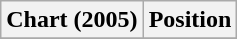<table class="wikitable">
<tr>
<th>Chart (2005)</th>
<th>Position</th>
</tr>
<tr>
</tr>
</table>
